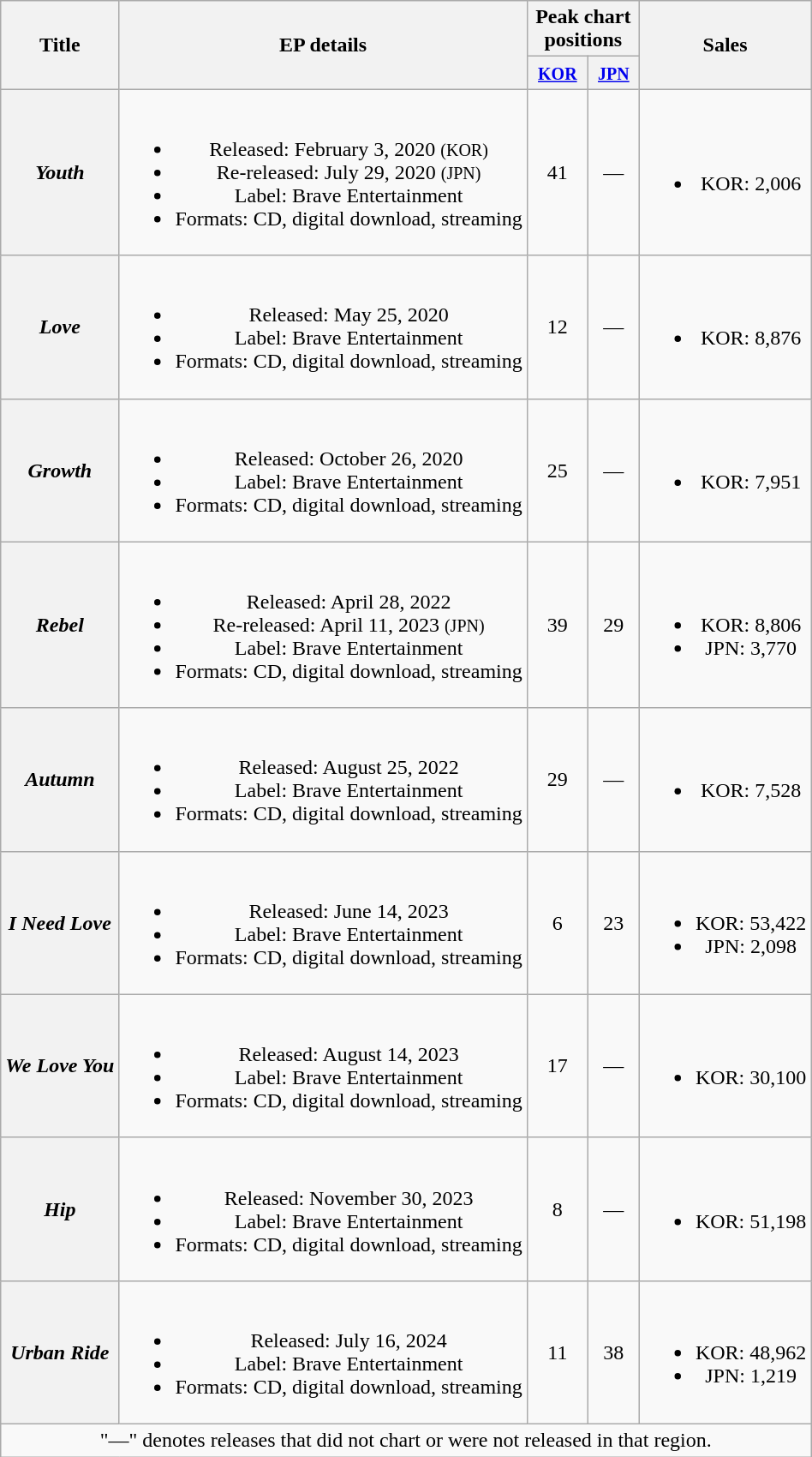<table class="wikitable plainrowheaders" style="text-align:center;">
<tr>
<th scope="col" rowspan="2">Title</th>
<th scope="col" rowspan="2">EP details</th>
<th scope="col" colspan="2" style="width:5em;">Peak chart positions</th>
<th scope="col" rowspan="2">Sales</th>
</tr>
<tr>
<th><small><a href='#'>KOR</a></small><br></th>
<th><small><a href='#'>JPN</a></small><br></th>
</tr>
<tr>
<th scope="row"><em>Youth</em></th>
<td><br><ul><li>Released: February 3, 2020 <small>(KOR)</small></li><li>Re-released: July 29, 2020 <small>(JPN)</small></li><li>Label: Brave Entertainment</li><li>Formats: CD, digital download, streaming</li></ul></td>
<td>41</td>
<td>—</td>
<td><br><ul><li>KOR: 2,006</li></ul></td>
</tr>
<tr>
<th scope="row"><em>Love</em></th>
<td><br><ul><li>Released: May 25, 2020</li><li>Label: Brave Entertainment</li><li>Formats: CD, digital download, streaming</li></ul></td>
<td>12</td>
<td>—</td>
<td><br><ul><li>KOR: 8,876</li></ul></td>
</tr>
<tr>
<th scope="row"><em>Growth</em></th>
<td><br><ul><li>Released: October 26, 2020</li><li>Label: Brave Entertainment</li><li>Formats: CD, digital download, streaming</li></ul></td>
<td>25</td>
<td>—</td>
<td><br><ul><li>KOR: 7,951</li></ul></td>
</tr>
<tr>
<th scope="row"><em>Rebel</em></th>
<td><br><ul><li>Released: April 28, 2022</li><li>Re-released: April 11, 2023 <small>(JPN)</small></li><li>Label: Brave Entertainment</li><li>Formats: CD, digital download, streaming</li></ul></td>
<td>39</td>
<td>29</td>
<td><br><ul><li>KOR: 8,806</li><li>JPN: 3,770</li></ul></td>
</tr>
<tr>
<th scope="row"><em>Autumn</em></th>
<td><br><ul><li>Released: August 25, 2022</li><li>Label: Brave Entertainment</li><li>Formats: CD, digital download, streaming</li></ul></td>
<td>29</td>
<td>—</td>
<td><br><ul><li>KOR: 7,528</li></ul></td>
</tr>
<tr>
<th scope="row"><em>I Need Love</em></th>
<td><br><ul><li>Released: June 14, 2023</li><li>Label: Brave Entertainment</li><li>Formats: CD, digital download, streaming</li></ul></td>
<td>6</td>
<td>23</td>
<td><br><ul><li>KOR: 53,422</li><li>JPN: 2,098</li></ul></td>
</tr>
<tr>
<th scope="row"><em>We Love You</em></th>
<td><br><ul><li>Released: August 14, 2023</li><li>Label: Brave Entertainment</li><li>Formats: CD, digital download, streaming</li></ul></td>
<td>17</td>
<td>—</td>
<td><br><ul><li>KOR: 30,100</li></ul></td>
</tr>
<tr>
<th scope="row"><em>Hip</em></th>
<td><br><ul><li>Released: November 30, 2023</li><li>Label: Brave Entertainment</li><li>Formats: CD, digital download, streaming</li></ul></td>
<td>8</td>
<td>—</td>
<td><br><ul><li>KOR: 51,198</li></ul></td>
</tr>
<tr>
<th scope="row"><em>Urban Ride</em></th>
<td><br><ul><li>Released: July 16, 2024</li><li>Label: Brave Entertainment</li><li>Formats: CD, digital download, streaming</li></ul></td>
<td>11</td>
<td>38</td>
<td><br><ul><li>KOR: 48,962</li><li>JPN: 1,219</li></ul></td>
</tr>
<tr>
<td colspan="5">"—" denotes releases that did not chart or were not released in that region.</td>
</tr>
</table>
